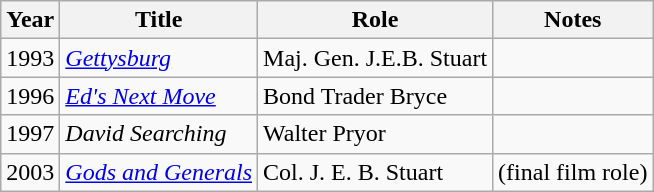<table class="wikitable">
<tr>
<th>Year</th>
<th>Title</th>
<th>Role</th>
<th>Notes</th>
</tr>
<tr>
<td>1993</td>
<td><em><a href='#'>Gettysburg</a></em></td>
<td>Maj. Gen. J.E.B. Stuart</td>
<td></td>
</tr>
<tr>
<td>1996</td>
<td><em><a href='#'>Ed's Next Move</a></em></td>
<td>Bond Trader Bryce</td>
<td></td>
</tr>
<tr>
<td>1997</td>
<td><em>David Searching</em></td>
<td>Walter Pryor</td>
<td></td>
</tr>
<tr>
<td>2003</td>
<td><em><a href='#'>Gods and Generals</a></em></td>
<td>Col. J. E. B. Stuart</td>
<td>(final film role)</td>
</tr>
</table>
